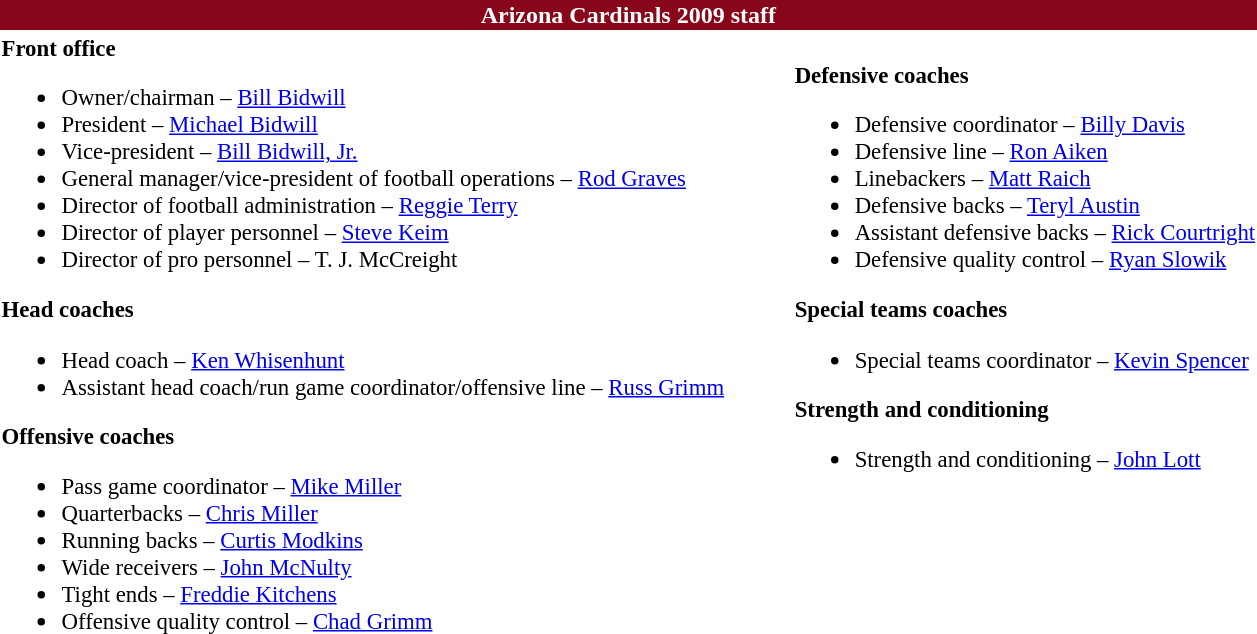<table class="toccolours" style="text-align: left;">
<tr>
<th colspan="7" style="background-color: #870619; color: white; text-align: center;">Arizona Cardinals 2009 staff</th>
</tr>
<tr>
<td style="font-size: 95%;" valign="top"><strong>Front office</strong><br><ul><li>Owner/chairman – <a href='#'>Bill Bidwill</a></li><li>President – <a href='#'>Michael Bidwill</a></li><li>Vice-president – <a href='#'>Bill Bidwill, Jr.</a></li><li>General manager/vice-president of football operations – <a href='#'>Rod Graves</a></li><li>Director of football administration – <a href='#'>Reggie Terry</a></li><li>Director of player personnel – <a href='#'>Steve Keim</a></li><li>Director of pro personnel – T. J. McCreight</li></ul><strong>Head coaches</strong><ul><li>Head coach – <a href='#'>Ken Whisenhunt</a></li><li>Assistant head coach/run game coordinator/offensive line – <a href='#'>Russ Grimm</a></li></ul><strong>Offensive coaches</strong><ul><li>Pass game coordinator – <a href='#'>Mike Miller</a></li><li>Quarterbacks – <a href='#'>Chris Miller</a></li><li>Running backs – <a href='#'>Curtis Modkins</a></li><li>Wide receivers – <a href='#'>John McNulty</a></li><li>Tight ends – <a href='#'>Freddie Kitchens</a></li><li>Offensive quality control – <a href='#'>Chad Grimm</a></li></ul></td>
<td width="35"> </td>
<td valign="top"></td>
<td style="font-size: 95%;" valign="top"><br><strong>Defensive coaches</strong><ul><li>Defensive coordinator – <a href='#'>Billy Davis</a></li><li>Defensive line – <a href='#'>Ron Aiken</a></li><li>Linebackers – <a href='#'>Matt Raich</a></li><li>Defensive backs – <a href='#'>Teryl Austin</a></li><li>Assistant defensive backs – <a href='#'>Rick Courtright</a></li><li>Defensive quality control – <a href='#'>Ryan Slowik</a></li></ul><strong>Special teams coaches</strong><ul><li>Special teams coordinator – <a href='#'>Kevin Spencer</a></li></ul><strong>Strength and conditioning</strong><ul><li>Strength and conditioning – <a href='#'>John Lott</a></li></ul></td>
</tr>
</table>
